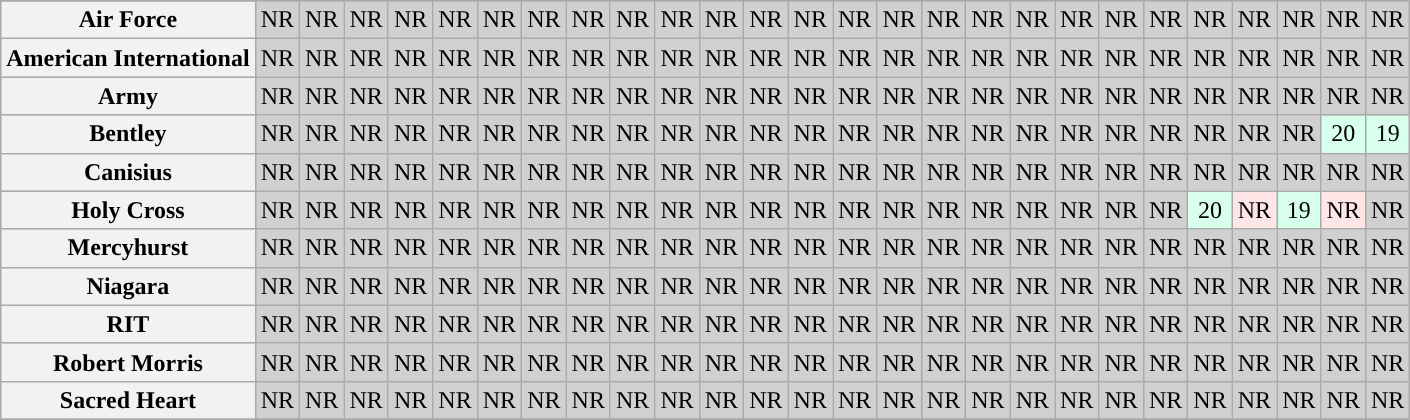<table class="wikitable sortable" style="text-align: center;">
<tr>
</tr>
<tr bgcolor=d0d0d0>
<th><strong>Air Force</strong></th>
<td>NR</td>
<td>NR</td>
<td>NR</td>
<td>NR</td>
<td>NR</td>
<td>NR</td>
<td>NR</td>
<td>NR</td>
<td>NR</td>
<td>NR</td>
<td>NR</td>
<td>NR</td>
<td>NR</td>
<td>NR</td>
<td>NR</td>
<td>NR</td>
<td>NR</td>
<td>NR</td>
<td>NR</td>
<td>NR</td>
<td>NR</td>
<td>NR</td>
<td>NR</td>
<td>NR</td>
<td>NR</td>
<td>NR</td>
</tr>
<tr bgcolor=d0d0d0>
<th><strong>American International</strong></th>
<td>NR</td>
<td>NR</td>
<td>NR</td>
<td>NR</td>
<td>NR</td>
<td>NR</td>
<td>NR</td>
<td>NR</td>
<td>NR</td>
<td>NR</td>
<td>NR</td>
<td>NR</td>
<td>NR</td>
<td>NR</td>
<td>NR</td>
<td>NR</td>
<td>NR</td>
<td>NR</td>
<td>NR</td>
<td>NR</td>
<td>NR</td>
<td>NR</td>
<td>NR</td>
<td>NR</td>
<td>NR</td>
<td>NR</td>
</tr>
<tr bgcolor=d0d0d0>
<th><strong>Army</strong></th>
<td>NR</td>
<td>NR</td>
<td>NR</td>
<td>NR</td>
<td>NR</td>
<td>NR</td>
<td>NR</td>
<td>NR</td>
<td>NR</td>
<td>NR</td>
<td>NR</td>
<td>NR</td>
<td>NR</td>
<td>NR</td>
<td>NR</td>
<td>NR</td>
<td>NR</td>
<td>NR</td>
<td>NR</td>
<td>NR</td>
<td>NR</td>
<td>NR</td>
<td>NR</td>
<td>NR</td>
<td>NR</td>
<td>NR</td>
</tr>
<tr bgcolor=d0d0d0>
<th><strong>Bentley</strong></th>
<td>NR</td>
<td>NR</td>
<td>NR</td>
<td>NR</td>
<td>NR</td>
<td>NR</td>
<td>NR</td>
<td>NR</td>
<td>NR</td>
<td>NR</td>
<td>NR</td>
<td>NR</td>
<td>NR</td>
<td>NR</td>
<td>NR</td>
<td>NR</td>
<td>NR</td>
<td>NR</td>
<td>NR</td>
<td>NR</td>
<td>NR</td>
<td>NR</td>
<td>NR</td>
<td>NR</td>
<td bgcolor=D8FFEB>20</td>
<td bgcolor=D8FFEB>19</td>
</tr>
<tr bgcolor=d0d0d0>
<th><strong>Canisius</strong></th>
<td>NR</td>
<td>NR</td>
<td>NR</td>
<td>NR</td>
<td>NR</td>
<td>NR</td>
<td>NR</td>
<td>NR</td>
<td>NR</td>
<td>NR</td>
<td>NR</td>
<td>NR</td>
<td>NR</td>
<td>NR</td>
<td>NR</td>
<td>NR</td>
<td>NR</td>
<td>NR</td>
<td>NR</td>
<td>NR</td>
<td>NR</td>
<td>NR</td>
<td>NR</td>
<td>NR</td>
<td>NR</td>
<td>NR</td>
</tr>
<tr bgcolor=d0d0d0>
<th><strong>Holy Cross</strong></th>
<td>NR</td>
<td>NR</td>
<td>NR</td>
<td>NR</td>
<td>NR</td>
<td>NR</td>
<td>NR</td>
<td>NR</td>
<td>NR</td>
<td>NR</td>
<td>NR</td>
<td>NR</td>
<td>NR</td>
<td>NR</td>
<td>NR</td>
<td>NR</td>
<td>NR</td>
<td>NR</td>
<td>NR</td>
<td>NR</td>
<td>NR</td>
<td bgcolor=D8FFEB>20</td>
<td bgcolor=FFE6E6>NR</td>
<td bgcolor=D8FFEB>19</td>
<td bgcolor=FFE6E6>NR</td>
<td>NR</td>
</tr>
<tr bgcolor=d0d0d0>
<th><strong>Mercyhurst</strong></th>
<td>NR</td>
<td>NR</td>
<td>NR</td>
<td>NR</td>
<td>NR</td>
<td>NR</td>
<td>NR</td>
<td>NR</td>
<td>NR</td>
<td>NR</td>
<td>NR</td>
<td>NR</td>
<td>NR</td>
<td>NR</td>
<td>NR</td>
<td>NR</td>
<td>NR</td>
<td>NR</td>
<td>NR</td>
<td>NR</td>
<td>NR</td>
<td>NR</td>
<td>NR</td>
<td>NR</td>
<td>NR</td>
<td>NR</td>
</tr>
<tr bgcolor=d0d0d0>
<th><strong>Niagara</strong></th>
<td>NR</td>
<td>NR</td>
<td>NR</td>
<td>NR</td>
<td>NR</td>
<td>NR</td>
<td>NR</td>
<td>NR</td>
<td>NR</td>
<td>NR</td>
<td>NR</td>
<td>NR</td>
<td>NR</td>
<td>NR</td>
<td>NR</td>
<td>NR</td>
<td>NR</td>
<td>NR</td>
<td>NR</td>
<td>NR</td>
<td>NR</td>
<td>NR</td>
<td>NR</td>
<td>NR</td>
<td>NR</td>
<td>NR</td>
</tr>
<tr bgcolor=d0d0d0>
<th><strong>RIT</strong></th>
<td>NR</td>
<td>NR</td>
<td>NR</td>
<td>NR</td>
<td>NR</td>
<td>NR</td>
<td>NR</td>
<td>NR</td>
<td>NR</td>
<td>NR</td>
<td>NR</td>
<td>NR</td>
<td>NR</td>
<td>NR</td>
<td>NR</td>
<td>NR</td>
<td>NR</td>
<td>NR</td>
<td>NR</td>
<td>NR</td>
<td>NR</td>
<td>NR</td>
<td>NR</td>
<td>NR</td>
<td>NR</td>
<td>NR</td>
</tr>
<tr bgcolor=d0d0d0>
<th><strong>Robert Morris</strong></th>
<td>NR</td>
<td>NR</td>
<td>NR</td>
<td>NR</td>
<td>NR</td>
<td>NR</td>
<td>NR</td>
<td>NR</td>
<td>NR</td>
<td>NR</td>
<td>NR</td>
<td>NR</td>
<td>NR</td>
<td>NR</td>
<td>NR</td>
<td>NR</td>
<td>NR</td>
<td>NR</td>
<td>NR</td>
<td>NR</td>
<td>NR</td>
<td>NR</td>
<td>NR</td>
<td>NR</td>
<td>NR</td>
<td>NR</td>
</tr>
<tr bgcolor=d0d0d0>
<th><strong>Sacred Heart</strong></th>
<td>NR</td>
<td>NR</td>
<td>NR</td>
<td>NR</td>
<td>NR</td>
<td>NR</td>
<td>NR</td>
<td>NR</td>
<td>NR</td>
<td>NR</td>
<td>NR</td>
<td>NR</td>
<td>NR</td>
<td>NR</td>
<td>NR</td>
<td>NR</td>
<td>NR</td>
<td>NR</td>
<td>NR</td>
<td>NR</td>
<td>NR</td>
<td>NR</td>
<td>NR</td>
<td>NR</td>
<td>NR</td>
<td>NR</td>
</tr>
<tr>
</tr>
</table>
